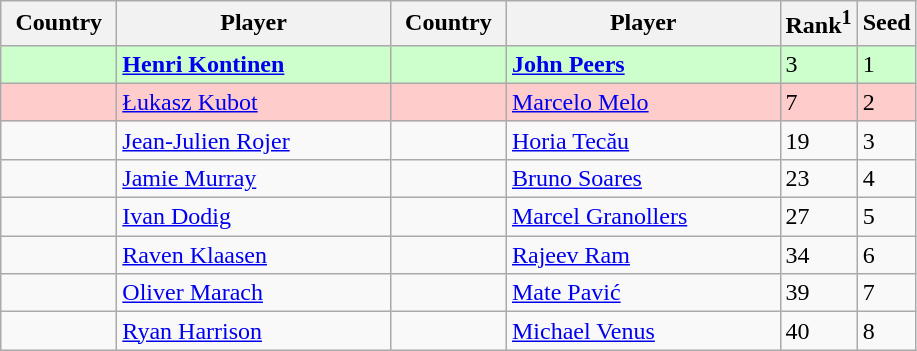<table class="sortable wikitable">
<tr>
<th width="70">Country</th>
<th width="175">Player</th>
<th width="70">Country</th>
<th width="175">Player</th>
<th>Rank<sup>1</sup></th>
<th>Seed</th>
</tr>
<tr style="background:#cfc;">
<td></td>
<td><strong><a href='#'>Henri Kontinen</a></strong></td>
<td></td>
<td><strong><a href='#'>John Peers</a></strong></td>
<td>3</td>
<td>1</td>
</tr>
<tr style="background:#fcc;">
<td></td>
<td><a href='#'>Łukasz Kubot</a></td>
<td></td>
<td><a href='#'>Marcelo Melo</a></td>
<td>7</td>
<td>2</td>
</tr>
<tr>
<td></td>
<td><a href='#'>Jean-Julien Rojer</a></td>
<td></td>
<td><a href='#'>Horia Tecău</a></td>
<td>19</td>
<td>3</td>
</tr>
<tr>
<td></td>
<td><a href='#'>Jamie Murray</a></td>
<td></td>
<td><a href='#'>Bruno Soares</a></td>
<td>23</td>
<td>4</td>
</tr>
<tr>
<td></td>
<td><a href='#'>Ivan Dodig</a></td>
<td></td>
<td><a href='#'>Marcel Granollers</a></td>
<td>27</td>
<td>5</td>
</tr>
<tr>
<td></td>
<td><a href='#'>Raven Klaasen</a></td>
<td></td>
<td><a href='#'>Rajeev Ram</a></td>
<td>34</td>
<td>6</td>
</tr>
<tr>
<td></td>
<td><a href='#'>Oliver Marach</a></td>
<td></td>
<td><a href='#'>Mate Pavić</a></td>
<td>39</td>
<td>7</td>
</tr>
<tr>
<td></td>
<td><a href='#'>Ryan Harrison</a></td>
<td></td>
<td><a href='#'>Michael Venus</a></td>
<td>40</td>
<td>8</td>
</tr>
</table>
